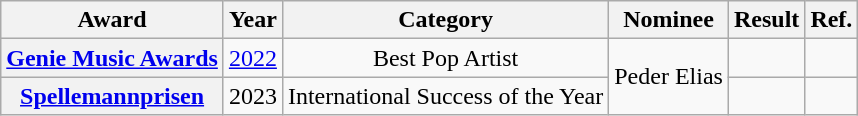<table class="wikitable plainrowheaders" style="text-align:center;">
<tr>
<th scope="col">Award</th>
<th scope="col">Year</th>
<th scope="col">Category</th>
<th scope="col">Nominee</th>
<th scope="col">Result</th>
<th scope="col">Ref.</th>
</tr>
<tr>
<th scope="row"><a href='#'>Genie Music Awards</a></th>
<td><a href='#'>2022</a></td>
<td>Best Pop Artist</td>
<td rowspan="2">Peder Elias</td>
<td></td>
<td></td>
</tr>
<tr>
<th scope="row"><a href='#'>Spellemannprisen</a></th>
<td>2023</td>
<td>International Success of the Year</td>
<td></td>
<td></td>
</tr>
</table>
